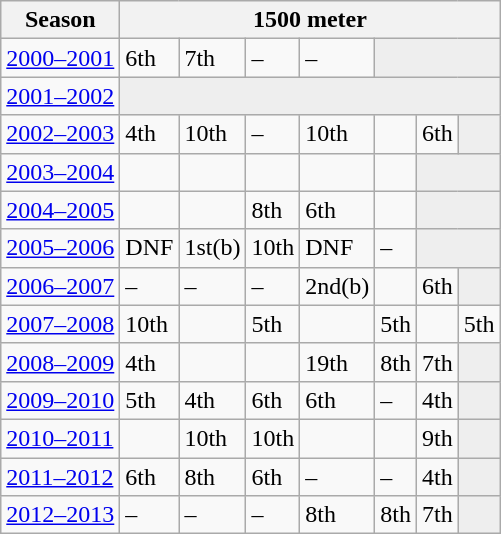<table class="wikitable" style="display: inline-table;">
<tr>
<th>Season</th>
<th colspan="7">1500 meter</th>
</tr>
<tr>
<td><a href='#'>2000–2001</a></td>
<td>6th</td>
<td>7th</td>
<td>–</td>
<td>–</td>
<td colspan="3" bgcolor=#EEEEEE></td>
</tr>
<tr>
<td><a href='#'>2001–2002</a></td>
<td colspan="7" bgcolor=#EEEEEE></td>
</tr>
<tr>
<td><a href='#'>2002–2003</a></td>
<td>4th</td>
<td>10th</td>
<td>–</td>
<td>10th</td>
<td></td>
<td>6th</td>
<td colspan="1" bgcolor=#EEEEEE></td>
</tr>
<tr>
<td><a href='#'>2003–2004</a></td>
<td></td>
<td></td>
<td></td>
<td></td>
<td></td>
<td colspan="2" bgcolor=#EEEEEE></td>
</tr>
<tr>
<td><a href='#'>2004–2005</a></td>
<td></td>
<td></td>
<td>8th</td>
<td>6th</td>
<td></td>
<td colspan="2" bgcolor=#EEEEEE></td>
</tr>
<tr>
<td><a href='#'>2005–2006</a></td>
<td>DNF</td>
<td>1st(b)</td>
<td>10th</td>
<td>DNF</td>
<td>–</td>
<td colspan="2" bgcolor=#EEEEEE></td>
</tr>
<tr>
<td><a href='#'>2006–2007</a></td>
<td>–</td>
<td>–</td>
<td>–</td>
<td>2nd(b)</td>
<td></td>
<td>6th</td>
<td colspan="1" bgcolor=#EEEEEE></td>
</tr>
<tr>
<td><a href='#'>2007–2008</a></td>
<td>10th</td>
<td></td>
<td>5th</td>
<td></td>
<td>5th</td>
<td></td>
<td>5th</td>
</tr>
<tr>
<td><a href='#'>2008–2009</a></td>
<td>4th</td>
<td></td>
<td></td>
<td>19th</td>
<td>8th</td>
<td>7th</td>
<td colspan="1" bgcolor=#EEEEEE></td>
</tr>
<tr>
<td><a href='#'>2009–2010</a></td>
<td>5th</td>
<td>4th</td>
<td>6th</td>
<td>6th</td>
<td>–</td>
<td>4th</td>
<td colspan="1" bgcolor=#EEEEEE></td>
</tr>
<tr>
<td><a href='#'>2010–2011</a></td>
<td></td>
<td>10th</td>
<td>10th</td>
<td></td>
<td></td>
<td>9th</td>
<td colspan="1" bgcolor=#EEEEEE></td>
</tr>
<tr>
<td><a href='#'>2011–2012</a></td>
<td>6th</td>
<td>8th</td>
<td>6th</td>
<td>–</td>
<td>–</td>
<td>4th</td>
<td colspan="1" bgcolor=#EEEEEE></td>
</tr>
<tr>
<td><a href='#'>2012–2013</a></td>
<td>–</td>
<td>–</td>
<td>–</td>
<td>8th</td>
<td>8th</td>
<td>7th</td>
<td colspan="1" bgcolor=#EEEEEE></td>
</tr>
</table>
